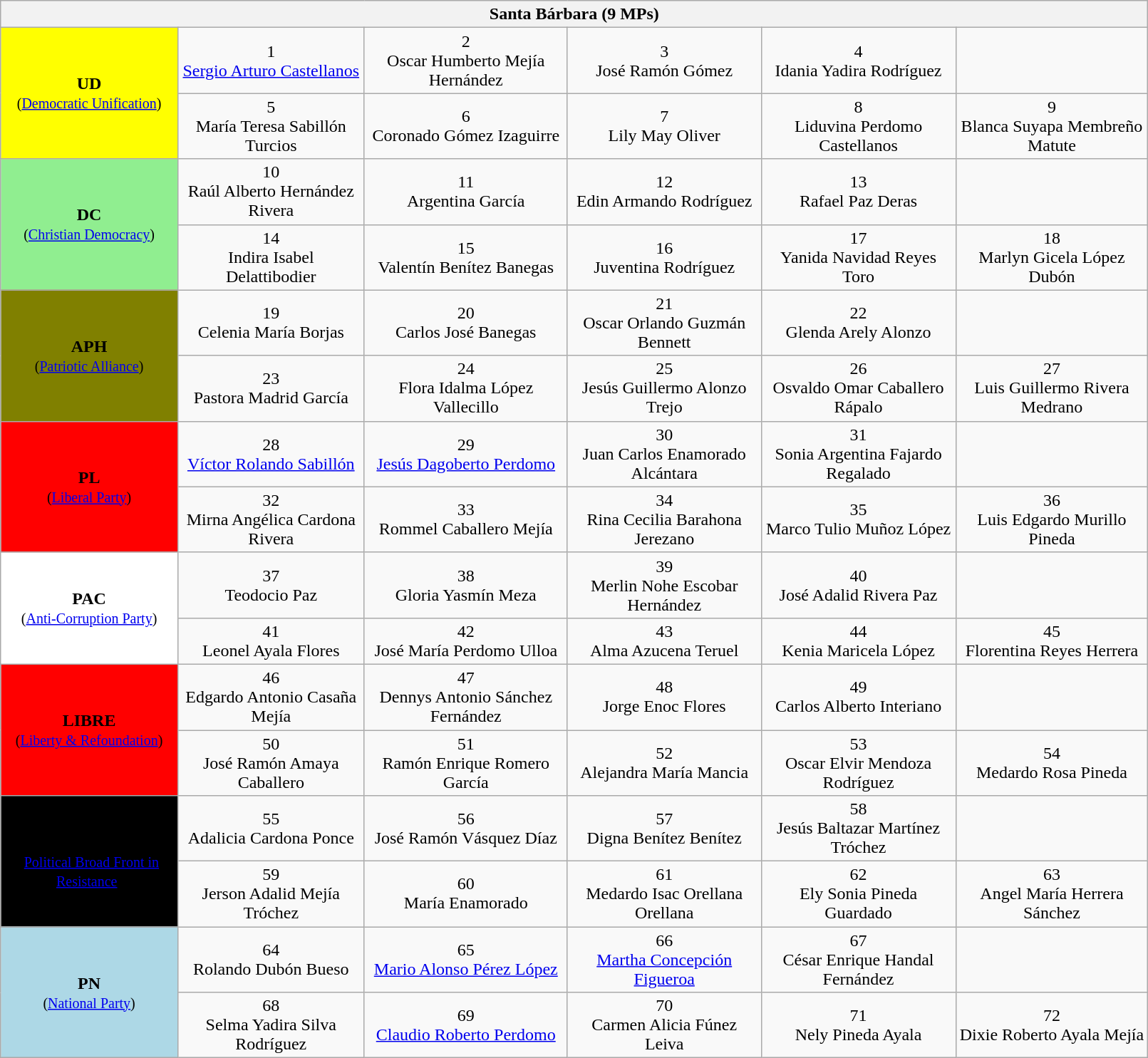<table class="wikitable" align="center" style="width: 85%">
<tr>
<th colspan=24>Santa Bárbara (9 MPs)</th>
</tr>
<tr align="center">
<td bgcolor="yellow" rowspan=2><span><span><strong>UD</strong></span></span><br><small>(<a href='#'>Democratic Unification</a>)</small></td>
<td>1<br><a href='#'>Sergio Arturo Castellanos</a></td>
<td>2<br>Oscar Humberto Mejía Hernández</td>
<td>3<br>José Ramón Gómez</td>
<td>4<br>Idania Yadira Rodríguez</td>
</tr>
<tr align="center">
<td>5<br>María Teresa Sabillón Turcios</td>
<td>6<br>Coronado Gómez Izaguirre</td>
<td>7<br>Lily May Oliver</td>
<td>8<br>Liduvina Perdomo Castellanos</td>
<td>9<br>Blanca Suyapa Membreño Matute</td>
</tr>
<tr align="center">
<td bgcolor="lightgreen" rowspan=2><span><span><strong>DC</strong></span></span><br><small>(<a href='#'>Christian Democracy</a>)</small></td>
<td>10<br>Raúl Alberto Hernández Rivera</td>
<td>11<br>Argentina García</td>
<td>12<br>Edin Armando Rodríguez</td>
<td>13<br>Rafael Paz Deras</td>
</tr>
<tr align="center">
<td>14<br>Indira Isabel Delattibodier</td>
<td>15<br>Valentín Benítez Banegas</td>
<td>16<br>Juventina Rodríguez</td>
<td>17<br>Yanida Navidad Reyes Toro</td>
<td>18<br>Marlyn Gicela López Dubón</td>
</tr>
<tr align="center">
<td bgcolor="olive" rowspan=2><span><span><strong>APH</strong></span></span><br><small>(<a href='#'>Patriotic Alliance</a>)</small></td>
<td>19<br>Celenia María Borjas</td>
<td>20<br>Carlos José Banegas</td>
<td>21<br>Oscar Orlando Guzmán Bennett</td>
<td>22<br>Glenda Arely Alonzo</td>
</tr>
<tr align="center">
<td>23<br>Pastora Madrid García</td>
<td>24<br>Flora Idalma López Vallecillo</td>
<td>25<br>Jesús Guillermo Alonzo Trejo</td>
<td>26<br>Osvaldo Omar Caballero Rápalo</td>
<td>27<br>Luis Guillermo Rivera Medrano</td>
</tr>
<tr align="center">
<td bgcolor="red" rowspan=2><span><span><strong>PL</strong></span></span><br><small>(<a href='#'>Liberal Party</a>)</small></td>
<td>28<br><a href='#'>Víctor Rolando Sabillón</a></td>
<td>29<br><a href='#'>Jesús Dagoberto Perdomo</a></td>
<td>30<br>Juan Carlos Enamorado Alcántara</td>
<td>31<br>Sonia Argentina Fajardo Regalado</td>
</tr>
<tr align="center">
<td>32<br>Mirna Angélica Cardona Rivera</td>
<td>33<br>Rommel Caballero Mejía</td>
<td>34<br>Rina Cecilia Barahona Jerezano</td>
<td>35<br>Marco Tulio Muñoz López</td>
<td>36<br>Luis Edgardo Murillo Pineda</td>
</tr>
<tr align="center">
<td bgcolor="white" rowspan=2><span><span><strong>PAC</strong></span></span><br><small>(<a href='#'>Anti-Corruption Party</a>)</small></td>
<td>37<br>Teodocio Paz</td>
<td>38<br>Gloria Yasmín Meza</td>
<td>39<br>Merlin Nohe Escobar Hernández</td>
<td>40<br>José Adalid Rivera Paz</td>
</tr>
<tr align="center">
<td>41<br>Leonel Ayala Flores</td>
<td>42<br>José María Perdomo Ulloa</td>
<td>43<br>Alma Azucena Teruel</td>
<td>44<br>Kenia Maricela López</td>
<td>45<br>Florentina Reyes Herrera</td>
</tr>
<tr align="center">
<td bgcolor="red" rowspan=2><span><span><strong>LIBRE</strong></span></span><br><small>(<a href='#'>Liberty & Refoundation</a>)</small></td>
<td>46<br>Edgardo Antonio Casaña Mejía</td>
<td>47<br>Dennys Antonio Sánchez Fernández</td>
<td>48<br>Jorge Enoc Flores</td>
<td>49<br>Carlos Alberto Interiano</td>
</tr>
<tr align="center">
<td>50<br>José Ramón Amaya Caballero</td>
<td>51<br>Ramón Enrique Romero García</td>
<td>52<br>Alejandra María Mancia</td>
<td>53<br>Oscar Elvir Mendoza Rodríguez</td>
<td>54<br>Medardo Rosa Pineda</td>
</tr>
<tr align="center">
<td bgcolor="black" rowspan=2><span><span><strong>FAPER</strong></span></span><br><small>(<a href='#'>Political Broad Front in Resistance</a>)</small></td>
<td>55<br>Adalicia Cardona Ponce</td>
<td>56<br>José Ramón Vásquez Díaz</td>
<td>57<br>Digna Benítez Benítez</td>
<td>58<br>Jesús Baltazar Martínez Tróchez</td>
</tr>
<tr align="center">
<td>59<br>Jerson Adalid Mejía Tróchez</td>
<td>60<br>María Enamorado</td>
<td>61<br>Medardo Isac Orellana Orellana</td>
<td>62<br>Ely Sonia Pineda Guardado</td>
<td>63<br>Angel María Herrera Sánchez</td>
</tr>
<tr align="center">
<td bgcolor="lightblue" rowspan=2><span><span><strong>PN</strong></span></span><br><small>(<a href='#'>National Party</a>)</small></td>
<td>64<br>Rolando Dubón Bueso</td>
<td>65<br><a href='#'>Mario Alonso Pérez López</a></td>
<td>66<br><a href='#'>Martha Concepción Figueroa</a></td>
<td>67<br>César Enrique Handal Fernández</td>
</tr>
<tr align="center">
<td>68<br>Selma Yadira Silva Rodríguez</td>
<td>69<br><a href='#'>Claudio Roberto Perdomo</a></td>
<td>70<br>Carmen Alicia Fúnez Leiva</td>
<td>71<br>Nely Pineda Ayala</td>
<td>72<br>Dixie Roberto Ayala Mejía</td>
</tr>
</table>
